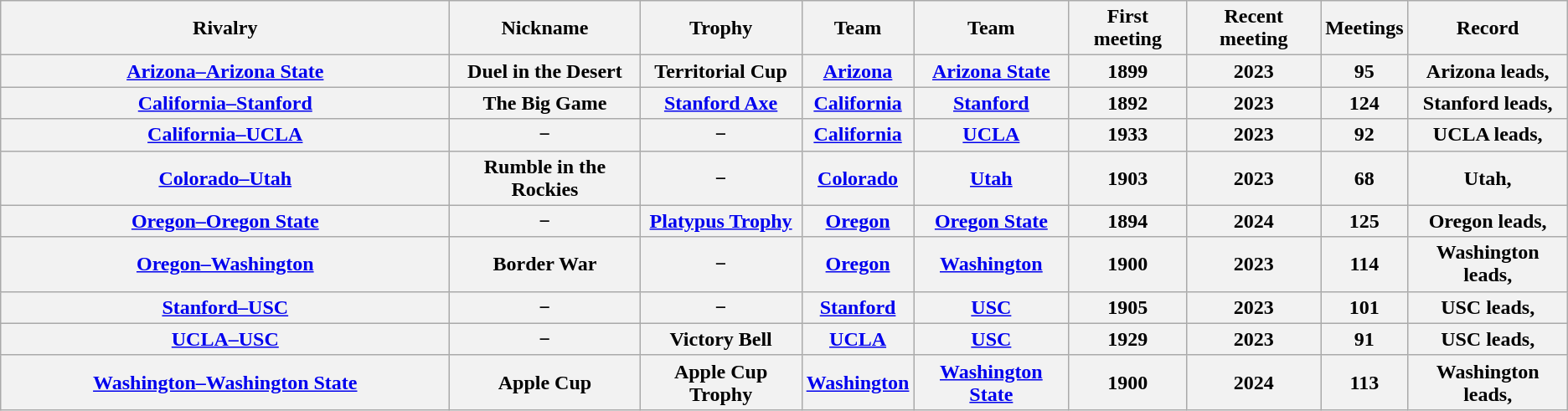<table class="wikitable sortable" style="text-align: center;">
<tr>
<th style="width:350px;">Rivalry</th>
<th>Nickname</th>
<th>Trophy</th>
<th>Team</th>
<th>Team</th>
<th>First meeting</th>
<th>Recent meeting</th>
<th>Meetings</th>
<th>Record</th>
</tr>
<tr>
<th><a href='#'>Arizona–Arizona State</a></th>
<th>Duel in the Desert</th>
<th>Territorial Cup</th>
<th><a href='#'>Arizona</a></th>
<th><a href='#'>Arizona State</a></th>
<th>1899</th>
<th>2023</th>
<th>95</th>
<th>Arizona leads, </th>
</tr>
<tr>
<th><a href='#'>California–Stanford</a></th>
<th>The Big Game</th>
<th><a href='#'>Stanford Axe</a></th>
<th><a href='#'>California</a></th>
<th><a href='#'>Stanford</a></th>
<th>1892</th>
<th>2023</th>
<th>124</th>
<th>Stanford leads, </th>
</tr>
<tr>
<th><a href='#'>California–UCLA</a></th>
<th>−</th>
<th>−</th>
<th><a href='#'>California</a></th>
<th><a href='#'>UCLA</a></th>
<th>1933</th>
<th>2023</th>
<th>92</th>
<th>UCLA leads, </th>
</tr>
<tr>
<th><a href='#'>Colorado–Utah</a></th>
<th>Rumble in the Rockies</th>
<th>−</th>
<th><a href='#'>Colorado</a></th>
<th><a href='#'>Utah</a></th>
<th>1903</th>
<th>2023</th>
<th>68</th>
<th>Utah, </th>
</tr>
<tr>
<th><a href='#'>Oregon–Oregon State</a></th>
<th>−</th>
<th><a href='#'>Platypus Trophy</a></th>
<th><a href='#'>Oregon</a></th>
<th><a href='#'>Oregon State</a></th>
<th>1894</th>
<th>2024</th>
<th>125</th>
<th>Oregon leads, </th>
</tr>
<tr>
<th><a href='#'>Oregon–Washington</a></th>
<th>Border War</th>
<th>−</th>
<th><a href='#'>Oregon</a></th>
<th><a href='#'>Washington</a></th>
<th>1900</th>
<th>2023</th>
<th>114</th>
<th>Washington leads, </th>
</tr>
<tr>
<th><a href='#'>Stanford–USC</a></th>
<th>−</th>
<th>−</th>
<th><a href='#'>Stanford</a></th>
<th><a href='#'>USC</a></th>
<th>1905</th>
<th>2023</th>
<th>101</th>
<th>USC leads, </th>
</tr>
<tr>
<th><a href='#'>UCLA–USC</a></th>
<th>−</th>
<th>Victory Bell</th>
<th><a href='#'>UCLA</a></th>
<th><a href='#'>USC</a></th>
<th>1929</th>
<th>2023</th>
<th>91</th>
<th>USC leads, </th>
</tr>
<tr>
<th><a href='#'>Washington–Washington State</a></th>
<th>Apple Cup</th>
<th>Apple Cup Trophy</th>
<th><a href='#'>Washington</a></th>
<th><a href='#'>Washington State</a></th>
<th>1900</th>
<th>2024</th>
<th>113</th>
<th>Washington leads, </th>
</tr>
</table>
